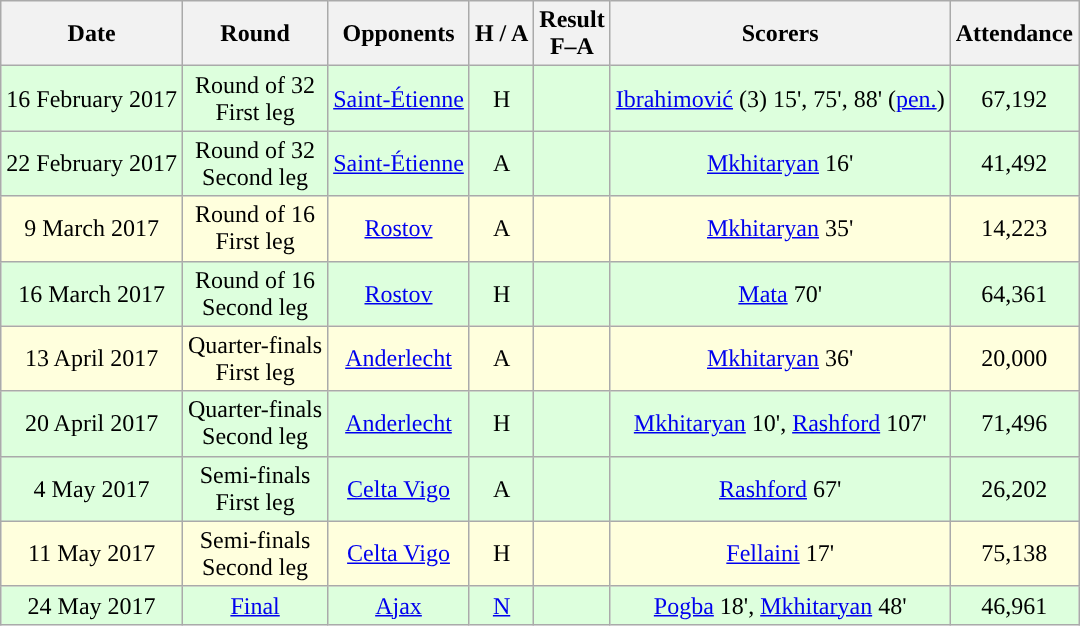<table class="wikitable" style="text-align:center">
<tr>
<th>Date</th>
<th>Round</th>
<th>Opponents</th>
<th>H / A</th>
<th>Result<br>F–A</th>
<th>Scorers</th>
<th>Attendance</th>
</tr>
<tr bgcolor="#ddffdd">
<td>16 February 2017</td>
<td>Round of 32<br>First leg</td>
<td><a href='#'>Saint-Étienne</a></td>
<td>H</td>
<td></td>
<td><a href='#'>Ibrahimović</a> (3) 15', 75', 88' (<a href='#'>pen.</a>)</td>
<td>67,192</td>
</tr>
<tr bgcolor="#ddffdd">
<td>22 February 2017</td>
<td>Round of 32<br>Second leg</td>
<td><a href='#'>Saint-Étienne</a></td>
<td>A</td>
<td></td>
<td><a href='#'>Mkhitaryan</a> 16'</td>
<td>41,492</td>
</tr>
<tr bgcolor="#ffffdd">
<td>9 March 2017</td>
<td>Round of 16<br>First leg</td>
<td><a href='#'>Rostov</a></td>
<td>A</td>
<td></td>
<td><a href='#'>Mkhitaryan</a> 35'</td>
<td>14,223</td>
</tr>
<tr bgcolor="#ddffdd">
<td>16 March 2017</td>
<td>Round of 16<br>Second leg</td>
<td><a href='#'>Rostov</a></td>
<td>H</td>
<td></td>
<td><a href='#'>Mata</a> 70'</td>
<td>64,361</td>
</tr>
<tr bgcolor="#ffffdd">
<td>13 April 2017</td>
<td>Quarter-finals<br>First leg</td>
<td><a href='#'>Anderlecht</a></td>
<td>A</td>
<td></td>
<td><a href='#'>Mkhitaryan</a> 36'</td>
<td>20,000</td>
</tr>
<tr bgcolor="#ddffdd">
<td>20 April 2017</td>
<td>Quarter-finals<br>Second leg</td>
<td><a href='#'>Anderlecht</a></td>
<td>H</td>
<td><br> </td>
<td><a href='#'>Mkhitaryan</a> 10', <a href='#'>Rashford</a> 107'</td>
<td>71,496</td>
</tr>
<tr bgcolor="#ddffdd">
<td>4 May 2017</td>
<td>Semi-finals<br>First leg</td>
<td><a href='#'>Celta Vigo</a></td>
<td>A</td>
<td></td>
<td><a href='#'>Rashford</a> 67'</td>
<td>26,202</td>
</tr>
<tr bgcolor="#ffffdd">
<td>11 May 2017</td>
<td>Semi-finals<br>Second leg</td>
<td><a href='#'>Celta Vigo</a></td>
<td>H</td>
<td></td>
<td><a href='#'>Fellaini</a> 17'</td>
<td>75,138</td>
</tr>
<tr bgcolor="#ddffdd">
<td>24 May 2017</td>
<td><a href='#'>Final</a></td>
<td><a href='#'>Ajax</a></td>
<td><a href='#'>N</a></td>
<td></td>
<td><a href='#'>Pogba</a> 18', <a href='#'>Mkhitaryan</a> 48'</td>
<td>46,961</td>
</tr>
</table>
